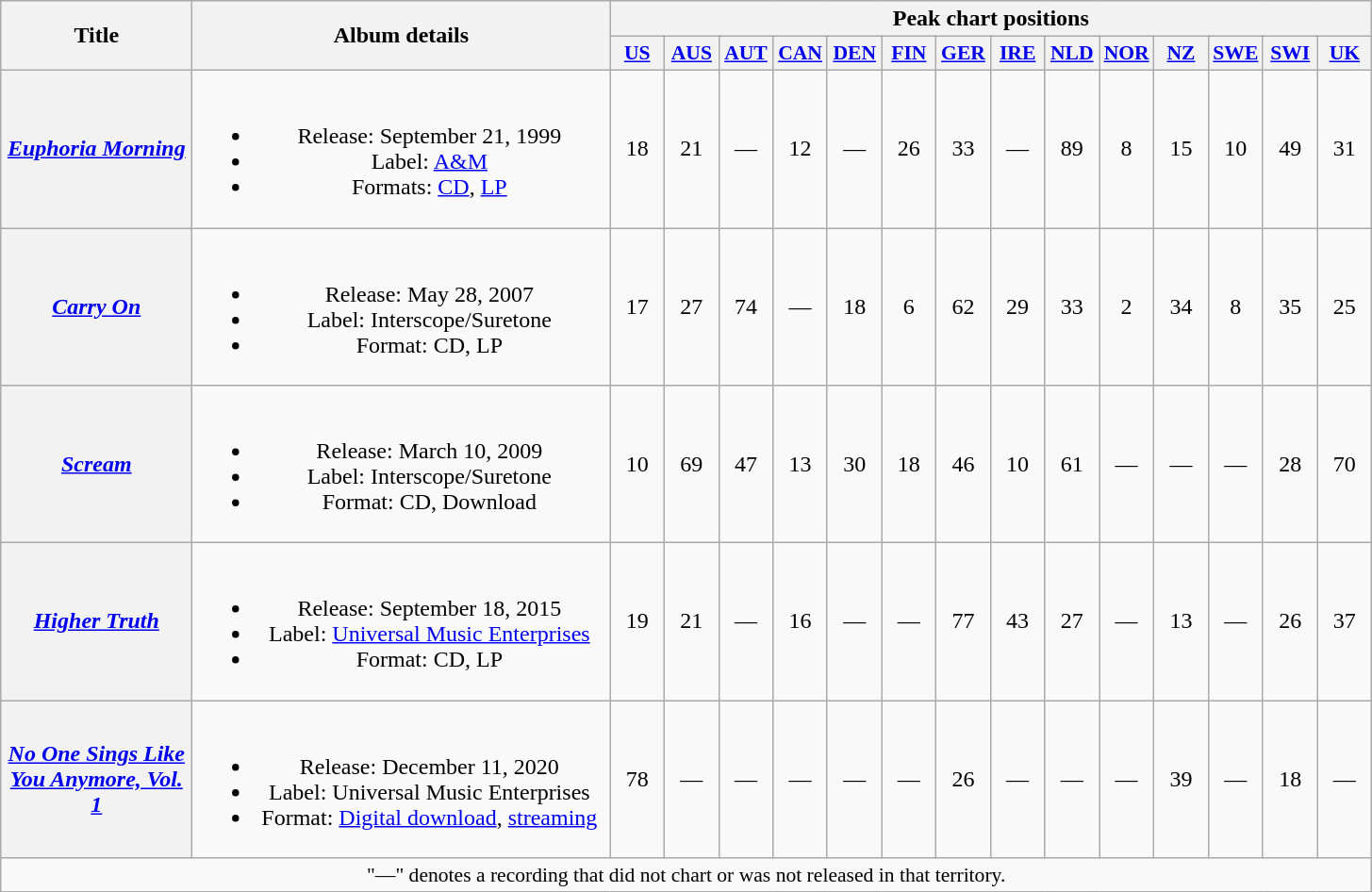<table class="wikitable plainrowheaders" style="text-align:center;" border="1">
<tr>
<th scope="col" rowspan="2" style="width:8em;">Title</th>
<th scope="col" rowspan="2" style="width:18em;">Album details</th>
<th scope="col" colspan="14">Peak chart positions</th>
</tr>
<tr>
<th scope="col" style="width:2.2em;font-size:90%;"><a href='#'>US</a><br></th>
<th scope="col" style="width:2.2em;font-size:90%;"><a href='#'>AUS</a><br></th>
<th scope="col" style="width:2.2em;font-size:90%;"><a href='#'>AUT</a><br></th>
<th scope="col" style="width:2.2em;font-size:90%;"><a href='#'>CAN</a></th>
<th scope="col" style="width:2.2em;font-size:90%;"><a href='#'>DEN</a><br></th>
<th scope="col" style="width:2.2em;font-size:90%;"><a href='#'>FIN</a><br></th>
<th scope="col" style="width:2.2em;font-size:90%;"><a href='#'>GER</a><br></th>
<th scope="col" style="width:2.2em;font-size:90%;"><a href='#'>IRE</a><br></th>
<th scope="col" style="width:2.2em;font-size:90%;"><a href='#'>NLD</a><br></th>
<th scope="col" style="width:2.2em;font-size:90%;"><a href='#'>NOR</a><br></th>
<th scope="col" style="width:2.2em;font-size:90%;"><a href='#'>NZ</a><br></th>
<th scope="col" style="width:2.2em;font-size:90%;"><a href='#'>SWE</a><br></th>
<th scope="col" style="width:2.2em;font-size:90%;"><a href='#'>SWI</a><br></th>
<th scope="col" style="width:2.2em;font-size:90%;"><a href='#'>UK</a><br></th>
</tr>
<tr>
<th scope="row"><em><a href='#'>Euphoria Morning</a></em></th>
<td><br><ul><li>Release: September 21, 1999</li><li>Label: <a href='#'>A&M</a></li><li>Formats: <a href='#'>CD</a>, <a href='#'>LP</a></li></ul></td>
<td>18</td>
<td>21</td>
<td>—</td>
<td>12</td>
<td>—</td>
<td>26</td>
<td>33</td>
<td>—</td>
<td>89</td>
<td>8</td>
<td>15</td>
<td>10</td>
<td>49</td>
<td>31</td>
</tr>
<tr>
<th scope="row"><em><a href='#'>Carry On</a></em></th>
<td><br><ul><li>Release: May 28, 2007</li><li>Label: Interscope/Suretone</li><li>Format: CD, LP</li></ul></td>
<td>17</td>
<td>27</td>
<td>74</td>
<td>—</td>
<td>18</td>
<td>6</td>
<td>62</td>
<td>29</td>
<td>33</td>
<td>2</td>
<td>34</td>
<td>8</td>
<td>35</td>
<td>25</td>
</tr>
<tr>
<th scope="row"><em><a href='#'>Scream</a></em></th>
<td><br><ul><li>Release: March 10, 2009</li><li>Label: Interscope/Suretone</li><li>Format: CD, Download</li></ul></td>
<td>10</td>
<td>69</td>
<td>47</td>
<td>13</td>
<td>30</td>
<td>18</td>
<td>46</td>
<td>10</td>
<td>61</td>
<td>—</td>
<td>—</td>
<td>—</td>
<td>28</td>
<td>70</td>
</tr>
<tr>
<th scope="row"><em><a href='#'>Higher Truth</a></em></th>
<td><br><ul><li>Release: September 18, 2015</li><li>Label: <a href='#'>Universal Music Enterprises</a></li><li>Format: CD, LP</li></ul></td>
<td>19</td>
<td>21</td>
<td>—</td>
<td>16</td>
<td>—</td>
<td>—</td>
<td>77</td>
<td>43</td>
<td>27</td>
<td>—</td>
<td>13</td>
<td>—</td>
<td>26</td>
<td>37</td>
</tr>
<tr>
<th scope="row"><em><a href='#'>No One Sings Like You Anymore, Vol. 1</a></em></th>
<td><br><ul><li>Release: December 11, 2020</li><li>Label: Universal Music Enterprises</li><li>Format: <a href='#'>Digital download</a>, <a href='#'>streaming</a></li></ul></td>
<td>78<br></td>
<td>—</td>
<td>—</td>
<td>—</td>
<td>—</td>
<td>—</td>
<td>26</td>
<td>—</td>
<td>—</td>
<td>—</td>
<td>39<br></td>
<td>—</td>
<td>18</td>
<td>—</td>
</tr>
<tr>
<td colspan="16" style="font-size:90%">"—" denotes a recording that did not chart or was not released in that territory.</td>
</tr>
</table>
